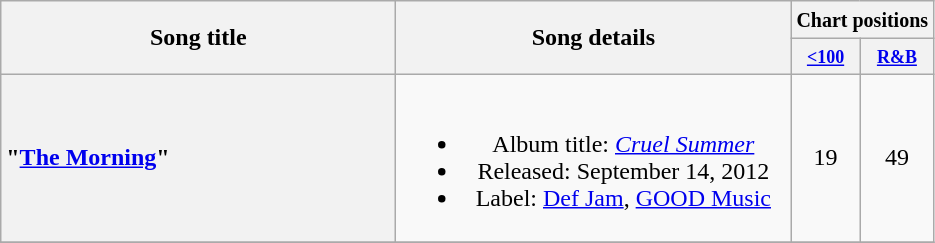<table class="wikitable plainrowheaders" style="text-align:center;">
<tr>
<th scope="col" rowspan="2" style="width:16em;">Song title</th>
<th scope="col" rowspan="2" style="width:16em;">Song details</th>
<th scope="col" colspan="2"><small>Chart positions</small></th>
</tr>
<tr>
<th scope="col" style="font-size:90%;"><small><a href='#'><100</a></small></th>
<th scope="col" style="font-size:90%;"><small><a href='#'>R&B</a></small></th>
</tr>
<tr>
<th scope="row" style="text-align:left;">"<a href='#'>The Morning</a>"</th>
<td><br><ul><li>Album title: <em><a href='#'>Cruel Summer</a></em></li><li>Released: September 14, 2012</li><li>Label: <a href='#'>Def Jam</a>, <a href='#'>GOOD Music</a></li></ul></td>
<td>19</td>
<td>49</td>
</tr>
<tr>
</tr>
</table>
